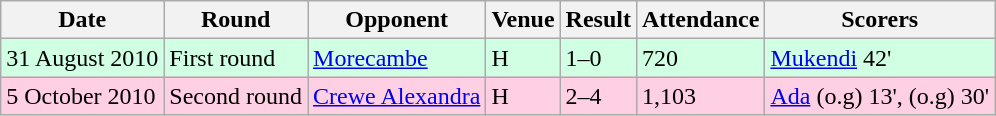<table class="wikitable">
<tr>
<th>Date</th>
<th>Round</th>
<th>Opponent</th>
<th>Venue</th>
<th>Result</th>
<th>Attendance</th>
<th>Scorers</th>
</tr>
<tr style="background-color: #d0ffe3;">
<td>31 August 2010</td>
<td>First round</td>
<td><a href='#'>Morecambe</a></td>
<td>H</td>
<td>1–0</td>
<td>720</td>
<td><a href='#'>Mukendi</a> 42'</td>
</tr>
<tr style="background-color: #ffd0e3;">
<td>5 October 2010</td>
<td>Second round</td>
<td><a href='#'>Crewe Alexandra</a></td>
<td>H</td>
<td>2–4</td>
<td>1,103</td>
<td><a href='#'>Ada</a> (o.g) 13', (o.g) 30'</td>
</tr>
</table>
